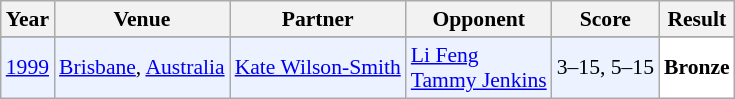<table class="sortable wikitable" style="font-size: 90%;">
<tr>
<th>Year</th>
<th>Venue</th>
<th>Partner</th>
<th>Opponent</th>
<th>Score</th>
<th>Result</th>
</tr>
<tr>
</tr>
<tr style="background:#ECF2FF">
<td align="center"><a href='#'>1999</a></td>
<td align="left"><a href='#'>Brisbane</a>, <a href='#'>Australia</a></td>
<td align="left"> <a href='#'>Kate Wilson-Smith</a></td>
<td align="left"> <a href='#'>Li Feng</a> <br>  <a href='#'>Tammy Jenkins</a></td>
<td align="left">3–15, 5–15</td>
<td style="text-align:left; background:white"> <strong>Bronze</strong></td>
</tr>
</table>
